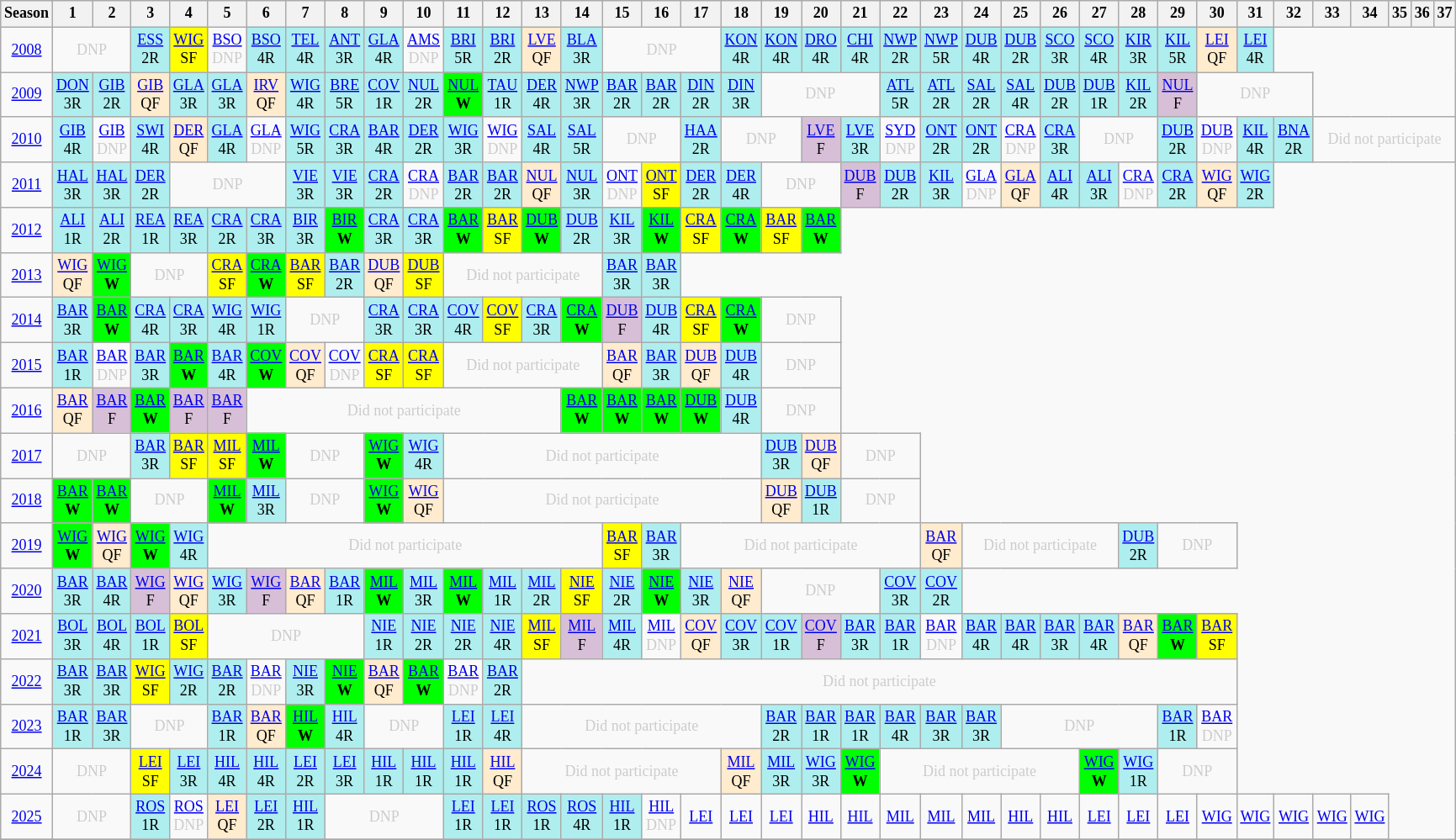<table class="wikitable" style="width:18%; margin:0; font-size:75%">
<tr>
<th>Season</th>
<th>1</th>
<th>2</th>
<th>3</th>
<th>4</th>
<th>5</th>
<th>6</th>
<th>7</th>
<th>8</th>
<th>9</th>
<th>10</th>
<th>11</th>
<th>12</th>
<th>13</th>
<th>14</th>
<th>15</th>
<th>16</th>
<th>17</th>
<th>18</th>
<th>19</th>
<th>20</th>
<th>21</th>
<th>22</th>
<th>23</th>
<th>24</th>
<th>25</th>
<th>26</th>
<th>27</th>
<th>28</th>
<th>29</th>
<th>30</th>
<th>31</th>
<th>32</th>
<th>33</th>
<th>34</th>
<th>35</th>
<th>36</th>
<th>37</th>
</tr>
<tr>
<td style="text-align:center;"background:#efefef;"><a href='#'>2008</a></td>
<td colspan="2" style="text-align:center; color:#ccc;">DNP</td>
<td style="text-align:center; background:#afeeee;"><a href='#'>ESS</a><br>2R</td>
<td style="text-align:center; background:yellow;"><a href='#'>WIG</a><br>SF</td>
<td style="text-align:center; color:#ccc;"><a href='#'>BSO</a><br>DNP</td>
<td style="text-align:center; background:#afeeee;"><a href='#'>BSO</a><br>4R</td>
<td style="text-align:center; background:#afeeee;"><a href='#'>TEL</a><br>4R</td>
<td style="text-align:center; background:#afeeee;"><a href='#'>ANT</a><br>3R</td>
<td style="text-align:center; background:#afeeee;"><a href='#'>GLA</a><br>4R</td>
<td style="text-align:center; color:#ccc;"><a href='#'>AMS</a><br>DNP</td>
<td style="text-align:center; background:#afeeee;"><a href='#'>BRI</a><br>5R</td>
<td style="text-align:center; background:#afeeee;"><a href='#'>BRI</a><br>2R</td>
<td style="text-align:center; background:#ffebcd;"><a href='#'>LVE</a><br>QF</td>
<td style="text-align:center; background:#afeeee;"><a href='#'>BLA</a><br>3R</td>
<td colspan="3" style="text-align:center; color:#ccc;">DNP</td>
<td style="text-align:center; background:#afeeee;"><a href='#'>KON</a><br>4R</td>
<td style="text-align:center; background:#afeeee;"><a href='#'>KON</a><br>4R</td>
<td style="text-align:center; background:#afeeee;"><a href='#'>DRO</a><br>4R</td>
<td style="text-align:center; background:#afeeee;"><a href='#'>CHI</a><br>4R</td>
<td style="text-align:center; background:#afeeee;"><a href='#'>NWP</a><br>2R</td>
<td style="text-align:center; background:#afeeee;"><a href='#'>NWP</a><br>5R</td>
<td style="text-align:center; background:#afeeee;"><a href='#'>DUB</a><br>4R</td>
<td style="text-align:center; background:#afeeee;"><a href='#'>DUB</a><br>2R</td>
<td style="text-align:center; background:#afeeee;"><a href='#'>SCO</a><br>3R</td>
<td style="text-align:center; background:#afeeee;"><a href='#'>SCO</a><br>4R</td>
<td style="text-align:center; background:#afeeee;"><a href='#'>KIR</a><br>3R</td>
<td style="text-align:center; background:#afeeee;"><a href='#'>KIL</a><br>5R</td>
<td style="text-align:center; background:#ffebcd;"><a href='#'>LEI</a><br>QF</td>
<td style="text-align:center; background:#afeeee;"><a href='#'>LEI</a><br>4R</td>
</tr>
<tr>
<td style="text-align:center;"background:#efefef;"><a href='#'>2009</a></td>
<td style="text-align:center; background:#afeeee;"><a href='#'>DON</a><br>3R</td>
<td style="text-align:center; background:#afeeee;"><a href='#'>GIB</a><br>2R</td>
<td style="text-align:center; background:#ffebcd;"><a href='#'>GIB</a><br>QF</td>
<td style="text-align:center; background:#afeeee;"><a href='#'>GLA</a><br>3R</td>
<td style="text-align:center; background:#afeeee;"><a href='#'>GLA</a><br>3R</td>
<td style="text-align:center; background:#ffebcd;"><a href='#'>IRV</a><br>QF</td>
<td style="text-align:center; background:#afeeee;"><a href='#'>WIG</a><br>4R</td>
<td style="text-align:center; background:#afeeee;"><a href='#'>BRE</a><br>5R</td>
<td style="text-align:center; background:#afeeee;"><a href='#'>COV</a><br>1R</td>
<td style="text-align:center; background:#afeeee;"><a href='#'>NUL</a><br>2R</td>
<td style="text-align:center; background:lime;"><a href='#'>NUL</a><br><strong>W</strong></td>
<td style="text-align:center; background:#afeeee;"><a href='#'>TAU</a><br>1R</td>
<td style="text-align:center; background:#afeeee;"><a href='#'>DER</a><br>4R</td>
<td style="text-align:center; background:#afeeee;"><a href='#'>NWP</a><br>3R</td>
<td style="text-align:center; background:#afeeee;"><a href='#'>BAR</a><br>2R</td>
<td style="text-align:center; background:#afeeee;"><a href='#'>BAR</a><br>2R</td>
<td style="text-align:center; background:#afeeee;"><a href='#'>DIN</a><br>2R</td>
<td style="text-align:center; background:#afeeee;"><a href='#'>DIN</a><br>3R</td>
<td colspan="3" style="text-align:center; color:#ccc;">DNP</td>
<td style="text-align:center; background:#afeeee;"><a href='#'>ATL</a><br>5R</td>
<td style="text-align:center; background:#afeeee;"><a href='#'>ATL</a><br>2R</td>
<td style="text-align:center; background:#afeeee;"><a href='#'>SAL</a><br>2R</td>
<td style="text-align:center; background:#afeeee;"><a href='#'>SAL</a><br>4R</td>
<td style="text-align:center; background:#afeeee;"><a href='#'>DUB</a><br>2R</td>
<td style="text-align:center; background:#afeeee;"><a href='#'>DUB</a><br>1R</td>
<td style="text-align:center; background:#afeeee;"><a href='#'>KIL</a><br>2R</td>
<td style="text-align:center; background:thistle;"><a href='#'>NUL</a><br>F</td>
<td colspan="3" style="text-align:center; color:#ccc;">DNP</td>
</tr>
<tr>
<td style="text-align:center;"background:#efefef;"><a href='#'>2010</a></td>
<td style="text-align:center; background:#afeeee;"><a href='#'>GIB</a><br>4R</td>
<td style="text-align:center; color:#ccc;"><a href='#'>GIB</a><br>DNP</td>
<td style="text-align:center; background:#afeeee;"><a href='#'>SWI</a><br>4R</td>
<td style="text-align:center; background:#ffebcd;"><a href='#'>DER</a><br>QF</td>
<td style="text-align:center; background:#afeeee;"><a href='#'>GLA</a><br>4R</td>
<td style="text-align:center; color:#ccc;"><a href='#'>GLA</a><br>DNP</td>
<td style="text-align:center; background:#afeeee;"><a href='#'>WIG</a><br>5R</td>
<td style="text-align:center; background:#afeeee;"><a href='#'>CRA</a><br>3R</td>
<td style="text-align:center; background:#afeeee;"><a href='#'>BAR</a><br>4R</td>
<td style="text-align:center; background:#afeeee;"><a href='#'>DER</a><br>2R</td>
<td style="text-align:center; background:#afeeee;"><a href='#'>WIG</a><br>3R</td>
<td style="text-align:center; color:#ccc;"><a href='#'>WIG</a><br>DNP</td>
<td style="text-align:center; background:#afeeee;"><a href='#'>SAL</a><br>4R</td>
<td style="text-align:center; background:#afeeee;"><a href='#'>SAL</a><br>5R</td>
<td colspan="2" style="text-align:center; color:#ccc;">DNP</td>
<td style="text-align:center; background:#afeeee;"><a href='#'>HAA</a><br>2R</td>
<td colspan="2" style="text-align:center; color:#ccc;">DNP</td>
<td style="text-align:center; background:thistle;"><a href='#'>LVE</a><br>F</td>
<td style="text-align:center; background:#afeeee;"><a href='#'>LVE</a><br>3R</td>
<td style="text-align:center; color:#ccc;"><a href='#'>SYD</a><br>DNP</td>
<td style="text-align:center; background:#afeeee;"><a href='#'>ONT</a><br>2R</td>
<td style="text-align:center; background:#afeeee;"><a href='#'>ONT</a><br>2R</td>
<td style="text-align:center; color:#ccc;"><a href='#'>CRA</a><br>DNP</td>
<td style="text-align:center; background:#afeeee;"><a href='#'>CRA</a><br>3R</td>
<td colspan="2" style="text-align:center; color:#ccc;">DNP</td>
<td style="text-align:center; background:#afeeee;"><a href='#'>DUB</a><br>2R</td>
<td style="text-align:center; color:#ccc;"><a href='#'>DUB</a><br>DNP</td>
<td style="text-align:center; background:#afeeee;"><a href='#'>KIL</a><br>4R</td>
<td style="text-align:center; background:#afeeee;"><a href='#'>BNA</a><br>2R</td>
<td colspan="5" style="text-align:center; color:#ccc;">Did not participate</td>
</tr>
<tr>
<td style="text-align:center;"background:#efefef;"><a href='#'>2011</a></td>
<td style="text-align:center; background:#afeeee;"><a href='#'>HAL</a><br>3R</td>
<td style="text-align:center; background:#afeeee;"><a href='#'>HAL</a><br>3R</td>
<td style="text-align:center; background:#afeeee;"><a href='#'>DER</a><br>2R</td>
<td colspan="3" style="text-align:center; color:#ccc;">DNP</td>
<td style="text-align:center; background:#afeeee;"><a href='#'>VIE</a><br>3R</td>
<td style="text-align:center; background:#afeeee;"><a href='#'>VIE</a><br>3R</td>
<td style="text-align:center; background:#afeeee;"><a href='#'>CRA</a><br>2R</td>
<td style="text-align:center; color:#ccc;"><a href='#'>CRA</a><br>DNP</td>
<td style="text-align:center; background:#afeeee;"><a href='#'>BAR</a><br>2R</td>
<td style="text-align:center; background:#afeeee;"><a href='#'>BAR</a><br>2R</td>
<td style="text-align:center; background:#ffebcd;"><a href='#'>NUL</a><br>QF</td>
<td style="text-align:center; background:#afeeee;"><a href='#'>NUL</a><br>3R</td>
<td style="text-align:center; color:#ccc;"><a href='#'>ONT</a><br>DNP</td>
<td style="text-align:center; background:yellow;"><a href='#'>ONT</a><br>SF</td>
<td style="text-align:center; background:#afeeee;"><a href='#'>DER</a><br>2R</td>
<td style="text-align:center; background:#afeeee;"><a href='#'>DER</a><br>4R</td>
<td colspan="2" style="text-align:center; color:#ccc;">DNP</td>
<td style="text-align:center; background:thistle;"><a href='#'>DUB</a><br>F</td>
<td style="text-align:center; background:#afeeee;"><a href='#'>DUB</a><br>2R</td>
<td style="text-align:center; background:#afeeee;"><a href='#'>KIL</a><br>3R</td>
<td style="text-align:center; color:#ccc;"><a href='#'>GLA</a><br>DNP</td>
<td style="text-align:center; background:#ffebcd;"><a href='#'>GLA</a><br>QF</td>
<td style="text-align:center; background:#afeeee;"><a href='#'>ALI</a><br>4R</td>
<td style="text-align:center; background:#afeeee;"><a href='#'>ALI</a><br>3R</td>
<td style="text-align:center; color:#ccc;"><a href='#'>CRA</a><br>DNP</td>
<td style="text-align:center; background:#afeeee;"><a href='#'>CRA</a><br>2R</td>
<td style="text-align:center; background:#ffebcd;"><a href='#'>WIG</a><br>QF</td>
<td style="text-align:center; background:#afeeee;"><a href='#'>WIG</a><br>2R</td>
</tr>
<tr>
<td style="text-align:center;"background:#efefef;"><a href='#'>2012</a></td>
<td style="text-align:center; background:#afeeee;"><a href='#'>ALI</a><br>1R</td>
<td style="text-align:center; background:#afeeee;"><a href='#'>ALI</a><br>2R</td>
<td style="text-align:center; background:#afeeee;"><a href='#'>REA</a><br>1R</td>
<td style="text-align:center; background:#afeeee;"><a href='#'>REA</a><br>3R</td>
<td style="text-align:center; background:#afeeee;"><a href='#'>CRA</a><br>2R</td>
<td style="text-align:center; background:#afeeee;"><a href='#'>CRA</a><br>3R</td>
<td style="text-align:center; background:#afeeee;"><a href='#'>BIR</a><br>3R</td>
<td style="text-align:center; background:lime;"><a href='#'>BIR</a><br><strong>W</strong></td>
<td style="text-align:center; background:#afeeee;"><a href='#'>CRA</a><br>3R</td>
<td style="text-align:center; background:#afeeee;"><a href='#'>CRA</a><br>3R</td>
<td style="text-align:center; background:lime;"><a href='#'>BAR</a><br><strong>W</strong></td>
<td style="text-align:center; background:yellow;"><a href='#'>BAR</a><br>SF</td>
<td style="text-align:center; background:lime;"><a href='#'>DUB</a><br><strong>W</strong></td>
<td style="text-align:center; background:#afeeee;"><a href='#'>DUB</a><br>2R</td>
<td style="text-align:center; background:#afeeee;"><a href='#'>KIL</a><br>3R</td>
<td style="text-align:center; background:lime;"><a href='#'>KIL</a><br><strong>W</strong></td>
<td style="text-align:center; background:yellow;"><a href='#'>CRA</a><br>SF</td>
<td style="text-align:center; background:lime;"><a href='#'>CRA</a><br><strong>W</strong></td>
<td style="text-align:center; background:yellow;"><a href='#'>BAR</a><br>SF</td>
<td style="text-align:center; background:lime;"><a href='#'>BAR</a><br><strong>W</strong></td>
</tr>
<tr>
<td style="text-align:center;"background:#efefef;"><a href='#'>2013</a></td>
<td style="text-align:center; background:#ffebcd;"><a href='#'>WIG</a><br>QF</td>
<td style="text-align:center; background:lime;"><a href='#'>WIG</a><br><strong>W</strong></td>
<td colspan="2" style="text-align:center; color:#ccc;">DNP</td>
<td style="text-align:center; background:yellow;"><a href='#'>CRA</a><br>SF</td>
<td style="text-align:center; background:lime;"><a href='#'>CRA</a><br><strong>W</strong></td>
<td style="text-align:center; background:yellow;"><a href='#'>BAR</a><br>SF</td>
<td style="text-align:center; background:#afeeee;"><a href='#'>BAR</a><br>2R</td>
<td style="text-align:center; background:#ffebcd;"><a href='#'>DUB</a><br>QF</td>
<td style="text-align:center; background:yellow;"><a href='#'>DUB</a><br>SF</td>
<td colspan="4" style="text-align:center; color:#ccc;">Did not participate</td>
<td style="text-align:center; background:#afeeee;"><a href='#'>BAR</a><br>3R</td>
<td style="text-align:center; background:#afeeee;"><a href='#'>BAR</a><br>3R</td>
</tr>
<tr>
<td style="text-align:center;"background:#efefef;"><a href='#'>2014</a></td>
<td style="text-align:center; background:#afeeee;"><a href='#'>BAR</a><br>3R</td>
<td style="text-align:center; background:lime;"><a href='#'>BAR</a><br><strong>W</strong></td>
<td style="text-align:center; background:#afeeee;"><a href='#'>CRA</a><br>4R</td>
<td style="text-align:center; background:#afeeee;"><a href='#'>CRA</a><br>3R</td>
<td style="text-align:center; background:#afeeee;"><a href='#'>WIG</a><br>4R</td>
<td style="text-align:center; background:#afeeee;"><a href='#'>WIG</a><br>1R</td>
<td colspan="2" style="text-align:center; color:#ccc;">DNP</td>
<td style="text-align:center; background:#afeeee;"><a href='#'>CRA</a><br>3R</td>
<td style="text-align:center; background:#afeeee;"><a href='#'>CRA</a><br>3R</td>
<td style="text-align:center; background:#afeeee;"><a href='#'>COV</a><br>4R</td>
<td style="text-align:center; background:yellow;"><a href='#'>COV</a><br>SF</td>
<td style="text-align:center; background:#afeeee;"><a href='#'>CRA</a><br>3R</td>
<td style="text-align:center; background:lime;"><a href='#'>CRA</a><br><strong>W</strong></td>
<td style="text-align:center; background:thistle;"><a href='#'>DUB</a><br>F</td>
<td style="text-align:center; background:#afeeee;"><a href='#'>DUB</a><br>4R</td>
<td style="text-align:center; background:yellow;"><a href='#'>CRA</a><br>SF</td>
<td style="text-align:center; background:lime;"><a href='#'>CRA</a><br><strong>W</strong></td>
<td colspan="2" style="text-align:center; color:#ccc;">DNP</td>
</tr>
<tr>
<td style="text-align:center;"background:#efefef;"><a href='#'>2015</a></td>
<td style="text-align:center; background:#afeeee;"><a href='#'>BAR</a><br>1R</td>
<td style="text-align:center; color:#ccc;"><a href='#'>BAR</a><br>DNP</td>
<td style="text-align:center; background:#afeeee;"><a href='#'>BAR</a><br>3R</td>
<td style="text-align:center; background:lime;"><a href='#'>BAR</a><br><strong>W</strong></td>
<td style="text-align:center; background:#afeeee;"><a href='#'>BAR</a><br>4R</td>
<td style="text-align:center; background:lime;"><a href='#'>COV</a><br><strong>W</strong></td>
<td style="text-align:center; background:#ffebcd;"><a href='#'>COV</a><br>QF</td>
<td style="text-align:center; color:#ccc;"><a href='#'>COV</a><br>DNP</td>
<td style="text-align:center; background:yellow;"><a href='#'>CRA</a><br>SF</td>
<td style="text-align:center; background:yellow;"><a href='#'>CRA</a><br>SF</td>
<td colspan="4" style="text-align:center; color:#ccc;">Did not participate</td>
<td style="text-align:center; background:#ffebcd;"><a href='#'>BAR</a><br>QF</td>
<td style="text-align:center; background:#afeeee;"><a href='#'>BAR</a><br>3R</td>
<td style="text-align:center; background:#ffebcd;"><a href='#'>DUB</a><br>QF</td>
<td style="text-align:center; background:#afeeee;"><a href='#'>DUB</a><br>4R</td>
<td colspan="2" style="text-align:center; color:#ccc;">DNP</td>
</tr>
<tr>
<td style="text-align:center;"background:#efefef;"><a href='#'>2016</a></td>
<td style="text-align:center; background:#ffebcd;"><a href='#'>BAR</a><br>QF</td>
<td style="text-align:center; background:thistle;"><a href='#'>BAR</a><br>F</td>
<td style="text-align:center; background:lime;"><a href='#'>BAR</a><br><strong>W</strong></td>
<td style="text-align:center; background:thistle;"><a href='#'>BAR</a><br>F</td>
<td style="text-align:center; background:thistle;"><a href='#'>BAR</a><br>F</td>
<td colspan="8" style="text-align:center; color:#ccc;">Did not participate</td>
<td style="text-align:center; background:lime;"><a href='#'>BAR</a><br><strong>W</strong></td>
<td style="text-align:center; background:lime;"><a href='#'>BAR</a><br><strong>W</strong></td>
<td style="text-align:center; background:lime;"><a href='#'>BAR</a><br><strong>W</strong></td>
<td style="text-align:center; background:lime;"><a href='#'>DUB</a><br><strong>W</strong></td>
<td style="text-align:center; background:#afeeee;"><a href='#'>DUB</a><br>4R</td>
<td colspan="2" style="text-align:center; color:#ccc;">DNP</td>
</tr>
<tr>
<td style="text-align:center;"background:#efefef;"><a href='#'>2017</a></td>
<td colspan="2" style="text-align:center; color:#ccc;">DNP</td>
<td style="text-align:center; background:#afeeee;"><a href='#'>BAR</a><br>3R</td>
<td style="text-align:center; background:yellow;"><a href='#'>BAR</a><br>SF</td>
<td style="text-align:center; background:yellow;"><a href='#'>MIL</a><br>SF</td>
<td style="text-align:center; background:lime;"><a href='#'>MIL</a><br><strong>W</strong></td>
<td colspan="2" style="text-align:center; color:#ccc;">DNP</td>
<td style="text-align:center; background:lime;"><a href='#'>WIG</a><br><strong>W</strong></td>
<td style="text-align:center; background:#afeeee;"><a href='#'>WIG</a><br>4R</td>
<td colspan="8" style="text-align:center; color:#ccc;">Did not participate</td>
<td style="text-align:center; background:#afeeee;"><a href='#'>DUB</a><br>3R</td>
<td style="text-align:center; background:#ffebcd;"><a href='#'>DUB</a><br>QF</td>
<td colspan="2" style="text-align:center; color:#ccc;">DNP</td>
</tr>
<tr>
<td style="text-align:center;"background:#efefef;"><a href='#'>2018</a></td>
<td style="text-align:center; background:lime;"><a href='#'>BAR</a><br><strong>W</strong></td>
<td style="text-align:center; background:lime;"><a href='#'>BAR</a><br><strong>W</strong></td>
<td colspan="2" style="text-align:center; color:#ccc;">DNP</td>
<td style="text-align:center; background:lime;"><a href='#'>MIL</a><br><strong>W</strong></td>
<td style="text-align:center; background:#afeeee;"><a href='#'>MIL</a><br>3R</td>
<td colspan="2" style="text-align:center; color:#ccc;">DNP</td>
<td style="text-align:center; background:lime;"><a href='#'>WIG</a><br><strong>W</strong></td>
<td style="text-align:center; background:#ffebcd;"><a href='#'>WIG</a><br>QF</td>
<td colspan="8" style="text-align:center; color:#ccc;">Did not participate</td>
<td style="text-align:center; background:#ffebcd;"><a href='#'>DUB</a><br>QF</td>
<td style="text-align:center; background:#afeeee;"><a href='#'>DUB</a><br>1R</td>
<td colspan="2" style="text-align:center; color:#ccc;">DNP</td>
</tr>
<tr>
<td style="text-align:center;"background:#efefef;"><a href='#'>2019</a></td>
<td style="text-align:center; background:lime;"><a href='#'>WIG</a><br><strong>W</strong></td>
<td style="text-align:center; background:#ffebcd;"><a href='#'>WIG</a><br>QF</td>
<td style="text-align:center; background:lime;"><a href='#'>WIG</a><br><strong>W</strong></td>
<td style="text-align:center; background:#afeeee;"><a href='#'>WIG</a><br>4R</td>
<td colspan="10" style="text-align:center; color:#ccc;">Did not participate</td>
<td style="text-align:center; background:yellow;"><a href='#'>BAR</a><br>SF</td>
<td style="text-align:center; background:#afeeee;"><a href='#'>BAR</a><br>3R</td>
<td colspan="6" style="text-align:center; color:#ccc;">Did not participate</td>
<td style="text-align:center; background:#ffebcd;"><a href='#'>BAR</a><br>QF</td>
<td colspan="4" style="text-align:center; color:#ccc;">Did not participate</td>
<td style="text-align:center; background:#afeeee;"><a href='#'>DUB</a><br>2R</td>
<td colspan="2" style="text-align:center; color:#ccc;">DNP</td>
</tr>
<tr>
<td style="text-align:center;"background:#efefef;"><a href='#'>2020</a></td>
<td style="text-align:center; background:#afeeee;"><a href='#'>BAR</a><br>3R</td>
<td style="text-align:center; background:#afeeee;"><a href='#'>BAR</a><br>4R</td>
<td style="text-align:center; background:thistle;"><a href='#'>WIG</a><br>F</td>
<td style="text-align:center; background:#ffebcd;"><a href='#'>WIG</a><br>QF</td>
<td style="text-align:center; background:#afeeee;"><a href='#'>WIG</a><br>3R</td>
<td style="text-align:center; background:thistle;"><a href='#'>WIG</a><br>F</td>
<td style="text-align:center; background:#ffebcd;"><a href='#'>BAR</a><br>QF</td>
<td style="text-align:center; background:#afeeee;"><a href='#'>BAR</a><br>1R</td>
<td style="text-align:center; background:lime;"><a href='#'>MIL</a><br><strong>W</strong></td>
<td style="text-align:center; background:#afeeee;"><a href='#'>MIL</a><br>3R</td>
<td style="text-align:center; background:lime;"><a href='#'>MIL</a><br><strong>W</strong></td>
<td style="text-align:center; background:#afeeee;"><a href='#'>MIL</a><br>1R</td>
<td style="text-align:center; background:#afeeee;"><a href='#'>MIL</a><br>2R</td>
<td style="text-align:center; background:yellow;"><a href='#'>NIE</a><br>SF</td>
<td style="text-align:center; background:#afeeee;"><a href='#'>NIE</a><br>2R</td>
<td style="text-align:center; background:lime;"><a href='#'>NIE</a><br><strong>W</strong></td>
<td style="text-align:center; background:#afeeee;"><a href='#'>NIE</a><br>3R</td>
<td style="text-align:center; background:#ffebcd;"><a href='#'>NIE</a><br>QF</td>
<td colspan="3" style="text-align:center; color:#ccc;">DNP</td>
<td style="text-align:center; background:#afeeee;"><a href='#'>COV</a><br>3R</td>
<td style="text-align:center; background:#afeeee;"><a href='#'>COV</a><br>2R</td>
</tr>
<tr>
<td style="text-align:center;"background:#efefef;"><a href='#'>2021</a></td>
<td style="text-align:center; background:#afeeee;"><a href='#'>BOL</a><br>3R</td>
<td style="text-align:center; background:#afeeee;"><a href='#'>BOL</a><br>4R</td>
<td style="text-align:center; background:#afeeee;"><a href='#'>BOL</a><br>1R</td>
<td style="text-align:center; background:yellow;"><a href='#'>BOL</a><br>SF</td>
<td colspan="4" style="text-align:center; color:#ccc;">DNP</td>
<td style="text-align:center; background:#afeeee;"><a href='#'>NIE</a><br>1R</td>
<td style="text-align:center; background:#afeeee;"><a href='#'>NIE</a><br>2R</td>
<td style="text-align:center; background:#afeeee;"><a href='#'>NIE</a><br>2R</td>
<td style="text-align:center; background:#afeeee;"><a href='#'>NIE</a><br>4R</td>
<td style="text-align:center; background:yellow;"><a href='#'>MIL</a><br>SF</td>
<td style="text-align:center; background:thistle;"><a href='#'>MIL</a><br>F</td>
<td style="text-align:center; background:#afeeee;"><a href='#'>MIL</a><br>4R</td>
<td style="text-align:center; color:#ccc;"><a href='#'>MIL</a><br>DNP</td>
<td style="text-align:center; background:#ffebcd;"><a href='#'>COV</a><br>QF</td>
<td style="text-align:center; background:#afeeee;"><a href='#'>COV</a><br>3R</td>
<td style="text-align:center; background:#afeeee;"><a href='#'>COV</a><br>1R</td>
<td style="text-align:center; background:thistle;"><a href='#'>COV</a><br>F</td>
<td style="text-align:center; background:#afeeee;"><a href='#'>BAR</a><br>3R</td>
<td style="text-align:center; background:#afeeee;"><a href='#'>BAR</a><br>1R</td>
<td style="text-align:center; color:#ccc;"><a href='#'>BAR</a><br>DNP</td>
<td style="text-align:center; background:#afeeee;"><a href='#'>BAR</a><br>4R</td>
<td style="text-align:center; background:#afeeee;"><a href='#'>BAR</a><br>4R</td>
<td style="text-align:center; background:#afeeee;"><a href='#'>BAR</a><br>3R</td>
<td style="text-align:center; background:#afeeee;"><a href='#'>BAR</a><br>4R</td>
<td style="text-align:center; background:#ffebcd;"><a href='#'>BAR</a><br>QF</td>
<td style="text-align:center; background:lime;"><a href='#'>BAR</a><br><strong>W</strong></td>
<td style="text-align:center; background:yellow;"><a href='#'>BAR</a><br>SF</td>
</tr>
<tr>
<td style="text-align:center;"background:#efefef;"><a href='#'>2022</a></td>
<td style="text-align:center; background:#afeeee;"><a href='#'>BAR</a><br>3R</td>
<td style="text-align:center; background:#afeeee;"><a href='#'>BAR</a><br>3R</td>
<td style="text-align:center; background:yellow;"><a href='#'>WIG</a><br>SF</td>
<td style="text-align:center; background:#afeeee;"><a href='#'>WIG</a><br>2R</td>
<td style="text-align:center; background:#afeeee;"><a href='#'>BAR</a><br>2R</td>
<td style="text-align:center; color:#ccc;"><a href='#'>BAR</a><br>DNP</td>
<td style="text-align:center; background:#afeeee;"><a href='#'>NIE</a><br>3R</td>
<td style="text-align:center; background:lime;"><a href='#'>NIE</a><br><strong>W</strong></td>
<td style="text-align:center; background:#ffebcd;"><a href='#'>BAR</a><br>QF</td>
<td style="text-align:center; background:lime;"><a href='#'>BAR</a><br><strong>W</strong></td>
<td style="text-align:center; color:#ccc;"><a href='#'>BAR</a><br>DNP</td>
<td style="text-align:center; background:#afeeee;"><a href='#'>BAR</a><br>2R</td>
<td colspan="18" style="text-align:center; color:#ccc;">Did not participate</td>
</tr>
<tr>
<td style="text-align:center;"background:#efefef;"><a href='#'>2023</a></td>
<td style="text-align:center; background:#afeeee;"><a href='#'>BAR</a><br>1R</td>
<td style="text-align:center; background:#afeeee;"><a href='#'>BAR</a><br>3R</td>
<td colspan="2" style="text-align:center; color:#ccc;">DNP</td>
<td style="text-align:center; background:#afeeee;"><a href='#'>BAR</a><br>1R</td>
<td style="text-align:center; background:#ffebcd;"><a href='#'>BAR</a><br>QF</td>
<td style="text-align:center; background:lime;"><a href='#'>HIL</a><br><strong>W</strong></td>
<td style="text-align:center; background:#afeeee;"><a href='#'>HIL</a><br>4R</td>
<td colspan="2" style="text-align:center; color:#ccc;">DNP</td>
<td style="text-align:center; background:#afeeee;"><a href='#'>LEI</a><br>1R</td>
<td style="text-align:center; background:#afeeee;"><a href='#'>LEI</a><br>4R</td>
<td colspan="6" style="text-align:center; color:#ccc;">Did not participate</td>
<td style="text-align:center; background:#afeeee;"><a href='#'>BAR</a><br>2R</td>
<td style="text-align:center; background:#afeeee;"><a href='#'>BAR</a><br>1R</td>
<td style="text-align:center; background:#afeeee;"><a href='#'>BAR</a><br>1R</td>
<td style="text-align:center; background:#afeeee;"><a href='#'>BAR</a><br>4R</td>
<td style="text-align:center; background:#afeeee;"><a href='#'>BAR</a><br>3R</td>
<td style="text-align:center; background:#afeeee;"><a href='#'>BAR</a><br>3R</td>
<td colspan="4" style="text-align:center; color:#ccc;">DNP</td>
<td style="text-align:center; background:#afeeee;"><a href='#'>BAR</a><br>1R</td>
<td style="text-align:center; color:#ccc;"><a href='#'>BAR</a><br>DNP</td>
</tr>
<tr>
<td style="text-align:center;"background:#efefef;"><a href='#'>2024</a></td>
<td colspan="2" style="text-align:center; color:#ccc;">DNP</td>
<td style="text-align:center; background:yellow;"><a href='#'>LEI</a><br>SF</td>
<td style="text-align:center; background:#afeeee;"><a href='#'>LEI</a><br>3R</td>
<td style="text-align:center; background:#afeeee;"><a href='#'>HIL</a><br>4R</td>
<td style="text-align:center; background:#afeeee;"><a href='#'>HIL</a><br>4R</td>
<td style="text-align:center; background:#afeeee;"><a href='#'>LEI</a><br>2R</td>
<td style="text-align:center; background:#afeeee;"><a href='#'>LEI</a><br>3R</td>
<td style="text-align:center; background:#afeeee;"><a href='#'>HIL</a><br>1R</td>
<td style="text-align:center; background:#afeeee;"><a href='#'>HIL</a><br>1R</td>
<td style="text-align:center; background:#afeeee;"><a href='#'>HIL</a><br>1R</td>
<td style="text-align:center; background:#ffebcd;"><a href='#'>HIL</a><br>QF</td>
<td colspan="5" style="text-align:center; color:#ccc;">Did not participate</td>
<td style="text-align:center; background:#ffebcd;"><a href='#'>MIL</a><br>QF</td>
<td style="text-align:center; background:#afeeee;"><a href='#'>MIL</a><br>3R</td>
<td style="text-align:center; background:#afeeee;"><a href='#'>WIG</a><br>3R</td>
<td style="text-align:center; background:lime;"><a href='#'>WIG</a><br><strong>W</strong></td>
<td colspan="5" style="text-align:center; color:#ccc;">Did not participate</td>
<td style="text-align:center; background:lime;"><a href='#'>WIG</a><br><strong>W</strong></td>
<td style="text-align:center; background:#afeeee;"><a href='#'>WIG</a><br>1R</td>
<td colspan="2" style="text-align:center; color:#ccc;">DNP</td>
</tr>
<tr>
<td style="text-align:center;"background:#efefef;"><a href='#'>2025</a></td>
<td colspan="2" style="text-align:center; color:#ccc;">DNP</td>
<td style="text-align:center; background:#afeeee;"><a href='#'>ROS</a><br>1R</td>
<td style="text-align:center; color:#ccc;"><a href='#'>ROS</a><br>DNP</td>
<td style="text-align:center; background:#ffebcd;"><a href='#'>LEI</a><br>QF</td>
<td style="text-align:center; background:#afeeee;"><a href='#'>LEI</a><br>2R</td>
<td style="text-align:center; background:#afeeee;"><a href='#'>HIL</a><br>1R</td>
<td colspan="3" style="text-align:center; color:#ccc;">DNP</td>
<td style="text-align:center; background:#afeeee;"><a href='#'>LEI</a><br>1R</td>
<td style="text-align:center; background:#afeeee;"><a href='#'>LEI</a><br>1R</td>
<td style="text-align:center; background:#afeeee;"><a href='#'>ROS</a><br>1R</td>
<td style="text-align:center; background:#afeeee;"><a href='#'>ROS</a><br>4R</td>
<td style="text-align:center; background:#afeeee;"><a href='#'>HIL</a><br>1R</td>
<td style="text-align:center; color:#ccc;"><a href='#'>HIL</a><br>DNP</td>
<td style="text-align:center; background:#;"><a href='#'>LEI</a><br></td>
<td style="text-align:center; background:#;"><a href='#'>LEI</a><br></td>
<td style="text-align:center; background:#;"><a href='#'>LEI</a><br></td>
<td style="text-align:center; background:#;"><a href='#'>HIL</a><br></td>
<td style="text-align:center; background:#;"><a href='#'>HIL</a><br></td>
<td style="text-align:center; background:#;"><a href='#'>MIL</a><br></td>
<td style="text-align:center; background:#;"><a href='#'>MIL</a><br></td>
<td style="text-align:center; background:#;"><a href='#'>MIL</a><br></td>
<td style="text-align:center; background:#;"><a href='#'>HIL</a><br></td>
<td style="text-align:center; background:#;"><a href='#'>HIL</a><br></td>
<td style="text-align:center; background:#;"><a href='#'>LEI</a><br></td>
<td style="text-align:center; background:#;"><a href='#'>LEI</a><br></td>
<td style="text-align:center; background:#;"><a href='#'>LEI</a><br></td>
<td style="text-align:center; background:#;"><a href='#'>WIG</a><br></td>
<td style="text-align:center; background:#;"><a href='#'>WIG</a><br></td>
<td style="text-align:center; background:#;"><a href='#'>WIG</a><br></td>
<td style="text-align:center; background:#;"><a href='#'>WIG</a><br></td>
<td style="text-align:center; background:#;"><a href='#'>WIG</a><br></td>
</tr>
<tr>
</tr>
</table>
